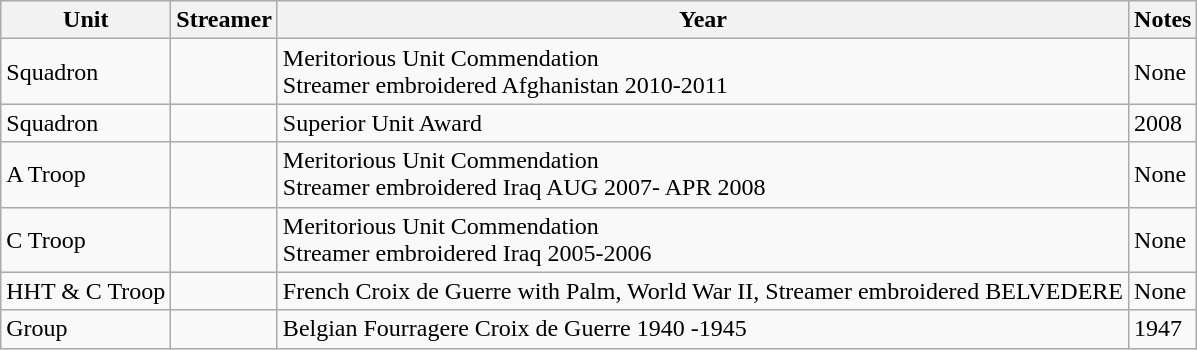<table class="wikitable">
<tr>
<th>Unit</th>
<th>Streamer</th>
<th>Year</th>
<th>Notes</th>
</tr>
<tr>
<td>Squadron</td>
<td></td>
<td>Meritorious Unit Commendation <br> Streamer embroidered Afghanistan 2010-2011</td>
<td>None</td>
</tr>
<tr>
<td>Squadron</td>
<td></td>
<td>Superior Unit Award</td>
<td>2008</td>
</tr>
<tr>
<td>A Troop</td>
<td></td>
<td>Meritorious Unit Commendation <br> Streamer embroidered Iraq AUG 2007- APR 2008</td>
<td>None</td>
</tr>
<tr>
<td>C Troop</td>
<td></td>
<td>Meritorious Unit Commendation <br> Streamer embroidered Iraq 2005-2006</td>
<td>None</td>
</tr>
<tr>
<td>HHT & C Troop</td>
<td></td>
<td>French Croix de Guerre with Palm, World War II, Streamer embroidered BELVEDERE</td>
<td>None</td>
</tr>
<tr>
<td>Group</td>
<td></td>
<td>Belgian Fourragere Croix de Guerre 1940 -1945</td>
<td>1947</td>
</tr>
</table>
